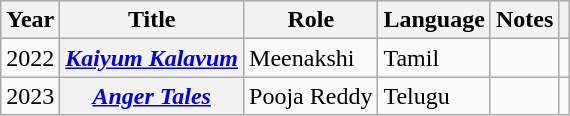<table class="wikitable plainrowheaders sortable">
<tr>
<th scope="col">Year</th>
<th scope="col">Title</th>
<th scope="col">Role</th>
<th scope="col">Language</th>
<th scope="col" class="unsortable">Notes</th>
<th scope="col" class="unsortable"></th>
</tr>
<tr>
<td>2022</td>
<th scope="row"><em><a href='#'>Kaiyum Kalavum</a></em></th>
<td>Meenakshi</td>
<td>Tamil</td>
<td></td>
<td></td>
</tr>
<tr>
<td>2023</td>
<th scope="row"><em><a href='#'>Anger Tales</a></em></th>
<td>Pooja Reddy</td>
<td>Telugu</td>
<td></td>
<td></td>
</tr>
</table>
